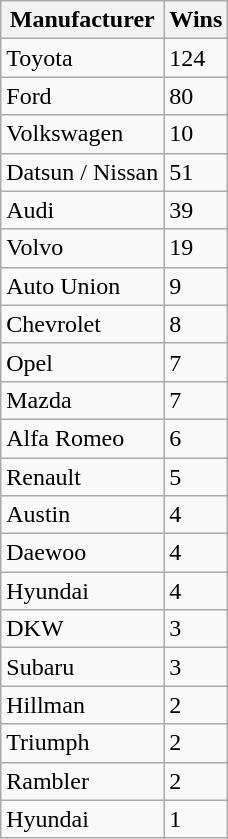<table class="wikitable sortable">
<tr>
<th>Manufacturer</th>
<th>Wins</th>
</tr>
<tr>
<td>Toyota</td>
<td>124</td>
</tr>
<tr>
<td>Ford</td>
<td>80</td>
</tr>
<tr>
<td>Volkswagen</td>
<td>10</td>
</tr>
<tr>
<td>Datsun / Nissan</td>
<td>51</td>
</tr>
<tr>
<td>Audi</td>
<td>39</td>
</tr>
<tr>
<td>Volvo</td>
<td>19</td>
</tr>
<tr>
<td>Auto Union</td>
<td>9</td>
</tr>
<tr>
<td>Chevrolet</td>
<td>8</td>
</tr>
<tr>
<td>Opel</td>
<td>7</td>
</tr>
<tr>
<td>Mazda</td>
<td>7</td>
</tr>
<tr>
<td>Alfa Romeo</td>
<td>6</td>
</tr>
<tr>
<td>Renault</td>
<td>5</td>
</tr>
<tr>
<td>Austin</td>
<td>4</td>
</tr>
<tr>
<td>Daewoo</td>
<td>4</td>
</tr>
<tr>
<td>Hyundai</td>
<td>4</td>
</tr>
<tr>
<td>DKW</td>
<td>3</td>
</tr>
<tr>
<td>Subaru</td>
<td>3</td>
</tr>
<tr>
<td>Hillman</td>
<td>2</td>
</tr>
<tr>
<td>Triumph</td>
<td>2</td>
</tr>
<tr>
<td>Rambler</td>
<td>2</td>
</tr>
<tr>
<td>Hyundai</td>
<td>1</td>
</tr>
</table>
